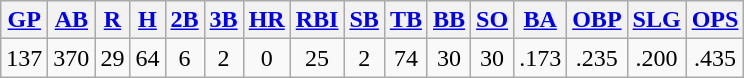<table class="wikitable">
<tr>
<th><a href='#'>GP</a></th>
<th><a href='#'>AB</a></th>
<th><a href='#'>R</a></th>
<th><a href='#'>H</a></th>
<th><a href='#'>2B</a></th>
<th><a href='#'>3B</a></th>
<th><a href='#'>HR</a></th>
<th><a href='#'>RBI</a></th>
<th><a href='#'>SB</a></th>
<th><a href='#'>TB</a></th>
<th><a href='#'>BB</a></th>
<th><a href='#'>SO</a></th>
<th><a href='#'>BA</a></th>
<th><a href='#'>OBP</a></th>
<th><a href='#'>SLG</a></th>
<th><a href='#'>OPS</a></th>
</tr>
<tr align=center>
<td>137</td>
<td>370</td>
<td>29</td>
<td>64</td>
<td>6</td>
<td>2</td>
<td>0</td>
<td>25</td>
<td>2</td>
<td>74</td>
<td>30</td>
<td>30</td>
<td>.173</td>
<td>.235</td>
<td>.200</td>
<td>.435</td>
</tr>
</table>
